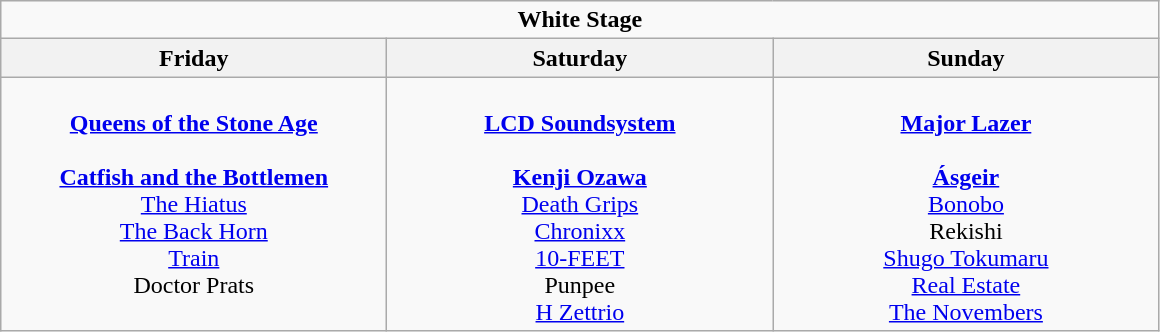<table class="wikitable">
<tr>
<td colspan="3" style="text-align:center;"><strong>White Stage</strong></td>
</tr>
<tr>
<th>Friday</th>
<th>Saturday</th>
<th>Sunday</th>
</tr>
<tr>
<td style="text-align:center; vertical-align:top; width:250px;"><br><strong><a href='#'>Queens of the Stone Age</a></strong>
<br>
<br> <strong><a href='#'>Catfish and the Bottlemen</a></strong>
<br> <a href='#'>The Hiatus</a>
<br> <a href='#'>The Back Horn</a>
<br> <a href='#'>Train</a>
<br> Doctor Prats</td>
<td style="text-align:center; vertical-align:top; width:250px;"><br><strong><a href='#'>LCD Soundsystem</a></strong> 
<br>
<br> <strong><a href='#'>Kenji Ozawa</a></strong>
<br> <a href='#'>Death Grips</a>
<br> <a href='#'>Chronixx</a>
<br> <a href='#'>10-FEET</a>
<br> Punpee
<br> <a href='#'>H Zettrio</a></td>
<td style="text-align:center; vertical-align:top; width:250px;"><br><strong><a href='#'>Major Lazer</a></strong>
<br>
<br> <strong><a href='#'>Ásgeir</a></strong>
<br> <a href='#'>Bonobo</a>
<br> Rekishi
<br> <a href='#'>Shugo Tokumaru</a>
<br> <a href='#'>Real Estate</a>
<br> <a href='#'>The Novembers</a></td>
</tr>
</table>
